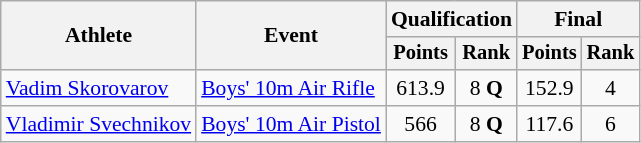<table class="wikitable" style="font-size:90%;">
<tr>
<th rowspan=2>Athlete</th>
<th rowspan=2>Event</th>
<th colspan=2>Qualification</th>
<th colspan=2>Final</th>
</tr>
<tr style="font-size:95%">
<th>Points</th>
<th>Rank</th>
<th>Points</th>
<th>Rank</th>
</tr>
<tr align=center>
<td align=left><a href='#'>Vadim Skorovarov</a></td>
<td align=left><a href='#'>Boys' 10m Air Rifle</a></td>
<td>613.9</td>
<td>8 <strong>Q</strong></td>
<td>152.9</td>
<td>4</td>
</tr>
<tr align=center>
<td align=left><a href='#'>Vladimir Svechnikov</a></td>
<td align=left><a href='#'>Boys' 10m Air Pistol</a></td>
<td>566</td>
<td>8 <strong>Q</strong></td>
<td>117.6</td>
<td>6</td>
</tr>
</table>
